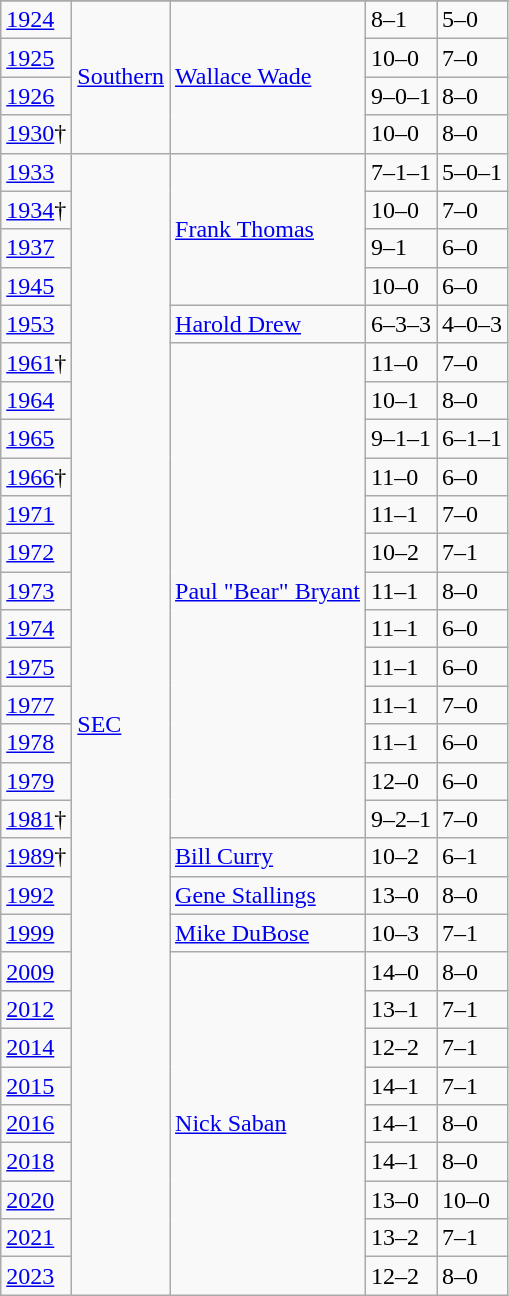<table class="wikitable">
<tr>
</tr>
<tr>
<td><a href='#'>1924</a></td>
<td rowspan="4"><a href='#'>Southern</a></td>
<td rowspan="4"><a href='#'>Wallace Wade</a></td>
<td>8–1</td>
<td>5–0</td>
</tr>
<tr>
<td><a href='#'>1925</a></td>
<td>10–0</td>
<td>7–0</td>
</tr>
<tr>
<td><a href='#'>1926</a></td>
<td>9–0–1</td>
<td>8–0</td>
</tr>
<tr>
<td><a href='#'>1930</a>†</td>
<td>10–0</td>
<td>8–0</td>
</tr>
<tr>
<td><a href='#'>1933</a></td>
<td rowspan="30"><a href='#'>SEC</a></td>
<td rowspan="4"><a href='#'>Frank Thomas</a></td>
<td>7–1–1</td>
<td>5–0–1</td>
</tr>
<tr>
<td><a href='#'>1934</a>†</td>
<td>10–0</td>
<td>7–0</td>
</tr>
<tr>
<td><a href='#'>1937</a></td>
<td>9–1</td>
<td>6–0</td>
</tr>
<tr>
<td><a href='#'>1945</a></td>
<td>10–0</td>
<td>6–0</td>
</tr>
<tr>
<td><a href='#'>1953</a></td>
<td><a href='#'>Harold Drew</a></td>
<td>6–3–3</td>
<td>4–0–3</td>
</tr>
<tr>
<td><a href='#'>1961</a>†</td>
<td rowspan="13"><a href='#'>Paul "Bear" Bryant</a></td>
<td>11–0</td>
<td>7–0</td>
</tr>
<tr>
<td><a href='#'>1964</a></td>
<td>10–1</td>
<td>8–0</td>
</tr>
<tr>
<td><a href='#'>1965</a></td>
<td>9–1–1</td>
<td>6–1–1</td>
</tr>
<tr>
<td><a href='#'>1966</a>†</td>
<td>11–0</td>
<td>6–0</td>
</tr>
<tr>
<td><a href='#'>1971</a></td>
<td>11–1</td>
<td>7–0</td>
</tr>
<tr>
<td><a href='#'>1972</a></td>
<td>10–2</td>
<td>7–1</td>
</tr>
<tr>
<td><a href='#'>1973</a></td>
<td>11–1</td>
<td>8–0</td>
</tr>
<tr>
<td><a href='#'>1974</a></td>
<td>11–1</td>
<td>6–0</td>
</tr>
<tr>
<td><a href='#'>1975</a></td>
<td>11–1</td>
<td>6–0</td>
</tr>
<tr>
<td><a href='#'>1977</a></td>
<td>11–1</td>
<td>7–0</td>
</tr>
<tr>
<td><a href='#'>1978</a></td>
<td>11–1</td>
<td>6–0</td>
</tr>
<tr>
<td><a href='#'>1979</a></td>
<td>12–0</td>
<td>6–0</td>
</tr>
<tr>
<td><a href='#'>1981</a>†</td>
<td>9–2–1</td>
<td>7–0</td>
</tr>
<tr>
<td><a href='#'>1989</a>†</td>
<td><a href='#'>Bill Curry</a></td>
<td>10–2</td>
<td>6–1</td>
</tr>
<tr>
<td><a href='#'>1992</a></td>
<td><a href='#'>Gene Stallings</a></td>
<td>13–0</td>
<td>8–0</td>
</tr>
<tr>
<td><a href='#'>1999</a></td>
<td><a href='#'>Mike DuBose</a></td>
<td>10–3</td>
<td>7–1</td>
</tr>
<tr>
<td><a href='#'>2009</a></td>
<td rowspan="9"><a href='#'>Nick Saban</a></td>
<td>14–0</td>
<td>8–0</td>
</tr>
<tr>
<td><a href='#'>2012</a></td>
<td>13–1</td>
<td>7–1</td>
</tr>
<tr>
<td><a href='#'>2014</a></td>
<td>12–2</td>
<td>7–1</td>
</tr>
<tr>
<td><a href='#'>2015</a></td>
<td>14–1</td>
<td>7–1</td>
</tr>
<tr>
<td><a href='#'>2016</a></td>
<td>14–1</td>
<td>8–0</td>
</tr>
<tr>
<td><a href='#'>2018</a></td>
<td>14–1</td>
<td>8–0</td>
</tr>
<tr>
<td><a href='#'>2020</a></td>
<td>13–0</td>
<td>10–0</td>
</tr>
<tr>
<td><a href='#'>2021</a></td>
<td>13–2</td>
<td>7–1</td>
</tr>
<tr>
<td><a href='#'>2023</a></td>
<td>12–2</td>
<td>8–0</td>
</tr>
</table>
